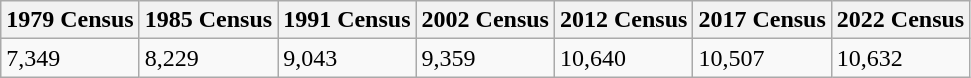<table class="wikitable">
<tr>
<th>1979 Census</th>
<th>1985 Census</th>
<th>1991 Census</th>
<th>2002 Census</th>
<th>2012 Census</th>
<th>2017 Census</th>
<th>2022 Census</th>
</tr>
<tr>
<td>7,349</td>
<td>8,229</td>
<td>9,043</td>
<td>9,359</td>
<td>10,640</td>
<td>10,507</td>
<td>10,632</td>
</tr>
</table>
